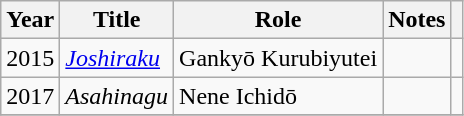<table class="wikitable">
<tr>
<th>Year</th>
<th>Title</th>
<th>Role</th>
<th>Notes</th>
<th></th>
</tr>
<tr>
<td>2015</td>
<td><em><a href='#'>Joshiraku</a></em></td>
<td>Gankyō Kurubiyutei</td>
<td></td>
<td></td>
</tr>
<tr>
<td>2017</td>
<td><em>Asahinagu</em></td>
<td>Nene Ichidō</td>
<td></td>
<td></td>
</tr>
<tr>
</tr>
</table>
